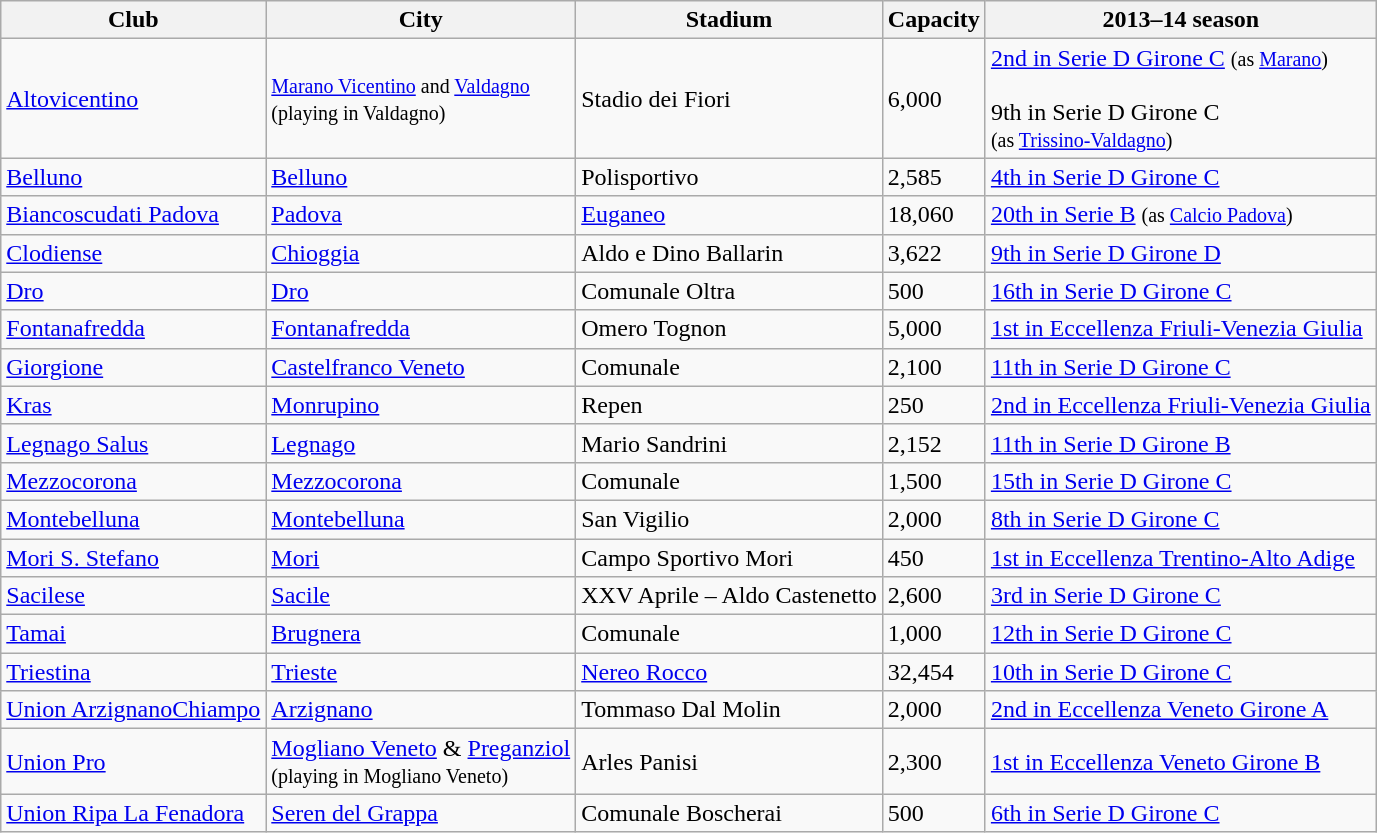<table class="wikitable sortable">
<tr>
<th>Club</th>
<th>City</th>
<th>Stadium</th>
<th>Capacity</th>
<th>2013–14 season</th>
</tr>
<tr>
<td><a href='#'>Altovicentino</a></td>
<td><small><a href='#'>Marano Vicentino</a> and <a href='#'>Valdagno</a><br>(playing in Valdagno)</small></td>
<td>Stadio dei Fiori</td>
<td>6,000</td>
<td><a href='#'>2nd in Serie D Girone C</a> <small>(as <a href='#'>Marano</a>)</small><br><br>9th in Serie D Girone C<br><small>(as <a href='#'>Trissino-Valdagno</a>)</small></td>
</tr>
<tr>
<td><a href='#'>Belluno</a></td>
<td><a href='#'>Belluno</a></td>
<td>Polisportivo</td>
<td>2,585</td>
<td><a href='#'>4th in Serie D Girone C</a></td>
</tr>
<tr>
<td><a href='#'>Biancoscudati Padova</a></td>
<td><a href='#'>Padova</a></td>
<td><a href='#'>Euganeo</a></td>
<td>18,060</td>
<td><a href='#'>20th in Serie B</a> <small>(as <a href='#'>Calcio Padova</a>)</small></td>
</tr>
<tr>
<td><a href='#'>Clodiense</a></td>
<td><a href='#'>Chioggia</a></td>
<td>Aldo e Dino Ballarin</td>
<td>3,622</td>
<td><a href='#'>9th in Serie D Girone D</a></td>
</tr>
<tr>
<td><a href='#'>Dro</a></td>
<td><a href='#'>Dro</a></td>
<td>Comunale Oltra</td>
<td>500</td>
<td><a href='#'>16th in Serie D Girone C</a></td>
</tr>
<tr>
<td><a href='#'>Fontanafredda</a></td>
<td><a href='#'>Fontanafredda</a></td>
<td>Omero Tognon</td>
<td>5,000</td>
<td><a href='#'>1st in Eccellenza Friuli-Venezia Giulia</a></td>
</tr>
<tr>
<td><a href='#'>Giorgione</a></td>
<td><a href='#'>Castelfranco Veneto</a></td>
<td>Comunale</td>
<td>2,100</td>
<td><a href='#'>11th in Serie D Girone C</a></td>
</tr>
<tr>
<td><a href='#'>Kras</a></td>
<td><a href='#'>Monrupino</a></td>
<td>Repen</td>
<td>250</td>
<td><a href='#'>2nd in Eccellenza Friuli-Venezia Giulia</a></td>
</tr>
<tr>
<td><a href='#'>Legnago Salus</a></td>
<td><a href='#'>Legnago</a></td>
<td>Mario Sandrini</td>
<td>2,152</td>
<td><a href='#'>11th in Serie D Girone B</a></td>
</tr>
<tr>
<td><a href='#'>Mezzocorona</a></td>
<td><a href='#'>Mezzocorona</a></td>
<td>Comunale</td>
<td>1,500</td>
<td><a href='#'>15th in Serie D Girone C</a></td>
</tr>
<tr>
<td><a href='#'>Montebelluna</a></td>
<td><a href='#'>Montebelluna</a></td>
<td>San Vigilio</td>
<td>2,000</td>
<td><a href='#'>8th in Serie D Girone C</a></td>
</tr>
<tr>
<td><a href='#'>Mori S. Stefano</a></td>
<td><a href='#'>Mori</a></td>
<td>Campo Sportivo Mori</td>
<td>450</td>
<td><a href='#'>1st in Eccellenza Trentino-Alto Adige</a></td>
</tr>
<tr>
<td><a href='#'>Sacilese</a></td>
<td><a href='#'>Sacile</a></td>
<td>XXV Aprile – Aldo Castenetto</td>
<td>2,600</td>
<td><a href='#'>3rd in Serie D Girone C</a></td>
</tr>
<tr>
<td><a href='#'>Tamai</a></td>
<td><a href='#'>Brugnera</a></td>
<td>Comunale</td>
<td>1,000</td>
<td><a href='#'>12th in Serie D Girone C</a></td>
</tr>
<tr>
<td><a href='#'>Triestina</a></td>
<td><a href='#'>Trieste</a></td>
<td><a href='#'>Nereo Rocco</a></td>
<td>32,454</td>
<td><a href='#'>10th in Serie D Girone C</a></td>
</tr>
<tr>
<td><a href='#'>Union ArzignanoChiampo</a></td>
<td><a href='#'>Arzignano</a></td>
<td>Tommaso Dal Molin</td>
<td>2,000</td>
<td><a href='#'>2nd in Eccellenza Veneto Girone A</a></td>
</tr>
<tr>
<td><a href='#'>Union Pro</a></td>
<td><a href='#'>Mogliano Veneto</a> & <a href='#'>Preganziol</a><small><br>(playing in Mogliano Veneto)</small></td>
<td>Arles Panisi</td>
<td>2,300</td>
<td><a href='#'>1st in Eccellenza Veneto Girone B</a></td>
</tr>
<tr>
<td><a href='#'>Union Ripa La Fenadora</a></td>
<td><a href='#'>Seren del Grappa</a></td>
<td>Comunale Boscherai</td>
<td>500</td>
<td><a href='#'>6th in Serie D Girone C</a></td>
</tr>
</table>
